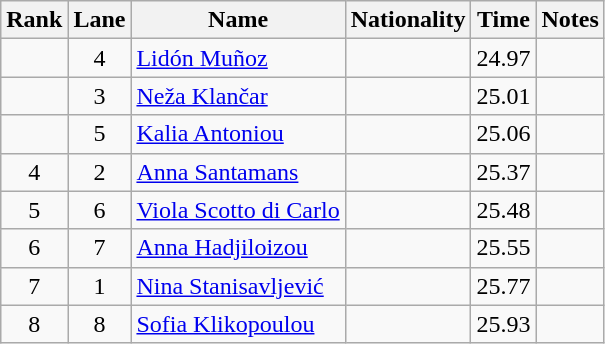<table class="wikitable sortable" style="text-align:center">
<tr>
<th>Rank</th>
<th>Lane</th>
<th>Name</th>
<th>Nationality</th>
<th>Time</th>
<th>Notes</th>
</tr>
<tr>
<td></td>
<td>4</td>
<td align=left><a href='#'>Lidón Muñoz</a></td>
<td align=left></td>
<td>24.97</td>
<td></td>
</tr>
<tr>
<td></td>
<td>3</td>
<td align=left><a href='#'>Neža Klančar</a></td>
<td align=left></td>
<td>25.01</td>
<td></td>
</tr>
<tr>
<td></td>
<td>5</td>
<td align=left><a href='#'>Kalia Antoniou</a></td>
<td align=left></td>
<td>25.06</td>
<td></td>
</tr>
<tr>
<td>4</td>
<td>2</td>
<td align=left><a href='#'>Anna Santamans</a></td>
<td align=left></td>
<td>25.37</td>
<td></td>
</tr>
<tr>
<td>5</td>
<td>6</td>
<td align=left><a href='#'>Viola Scotto di Carlo</a></td>
<td align=left></td>
<td>25.48</td>
<td></td>
</tr>
<tr>
<td>6</td>
<td>7</td>
<td align=left><a href='#'>Anna Hadjiloizou</a></td>
<td align=left></td>
<td>25.55</td>
<td></td>
</tr>
<tr>
<td>7</td>
<td>1</td>
<td align=left><a href='#'>Nina Stanisavljević</a></td>
<td align=left></td>
<td>25.77</td>
<td></td>
</tr>
<tr>
<td>8</td>
<td>8</td>
<td align=left><a href='#'>Sofia Klikopoulou</a></td>
<td align=left></td>
<td>25.93</td>
<td></td>
</tr>
</table>
